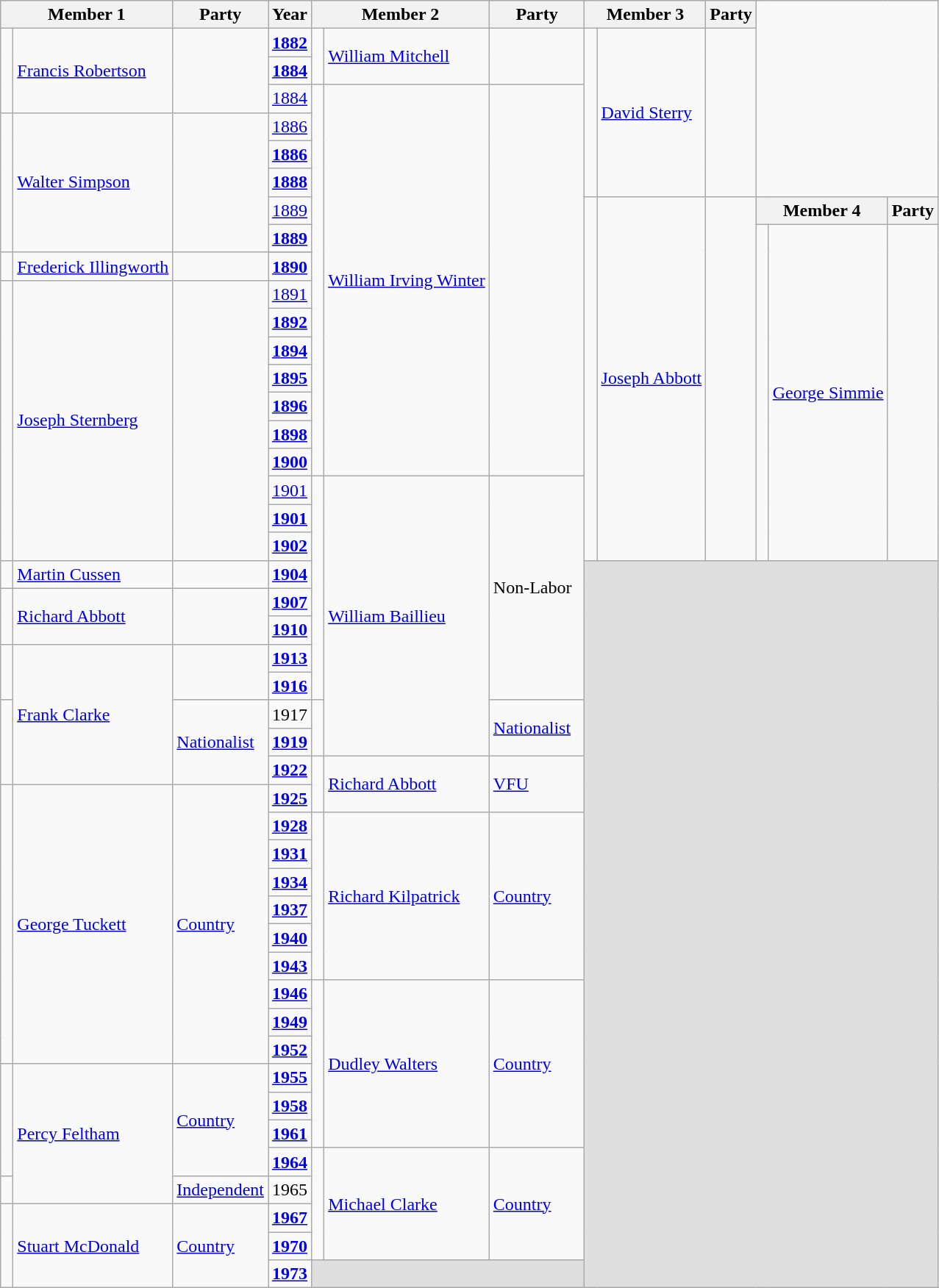<table class="wikitable">
<tr>
<th colspan=2>Member 1</th>
<th>Party</th>
<th>Year</th>
<th colspan=2>Member 2</th>
<th>Party</th>
<th colspan=2>Member 3</th>
<th>Party</th>
</tr>
<tr>
<td rowspan=3 > </td>
<td rowspan=3><a href='#'>Francis Robertson</a></td>
<td rowspan=3> </td>
<td><strong><a href='#'>1882</a></strong></td>
<td rowspan=2 > </td>
<td rowspan=2><a href='#'>William Mitchell</a></td>
<td rowspan=2> </td>
<td rowspan=6 > </td>
<td rowspan=6><a href='#'>David Sterry</a></td>
<td rowspan=6> </td>
</tr>
<tr>
<td><strong><a href='#'>1884</a></strong></td>
</tr>
<tr>
<td><a href='#'>1884</a></td>
<td rowspan=15 > </td>
<td rowspan=15><a href='#'>William Irving Winter</a></td>
<td rowspan=15> </td>
</tr>
<tr>
<td rowspan=5 > </td>
<td rowspan=5><a href='#'>Walter Simpson</a></td>
<td rowspan=5> </td>
<td><a href='#'>1886</a></td>
</tr>
<tr>
<td><strong><a href='#'>1886</a></strong></td>
</tr>
<tr>
<td><strong><a href='#'>1888</a></strong></td>
</tr>
<tr>
<td><a href='#'>1889</a></td>
<td rowspan=14 > </td>
<td rowspan=14><a href='#'>Joseph Abbott</a></td>
<td rowspan=14> </td>
<th colspan=2>Member 4</th>
<th>Party</th>
</tr>
<tr>
<td><strong><a href='#'>1889</a></strong></td>
<td rowspan=13 > </td>
<td rowspan=13><a href='#'>George Simmie</a></td>
<td rowspan=13> </td>
</tr>
<tr>
<td rowspan=2 > </td>
<td rowspan=2><a href='#'>Frederick Illingworth</a></td>
<td rowspan=2> </td>
</tr>
<tr>
<td><strong><a href='#'>1890</a></strong></td>
</tr>
<tr>
<td rowspan=10 > </td>
<td rowspan=10><a href='#'>Joseph Sternberg</a></td>
<td rowspan=10> </td>
<td><a href='#'>1891</a></td>
</tr>
<tr>
<td><strong><a href='#'>1892</a></strong></td>
</tr>
<tr>
<td><strong><a href='#'>1894</a></strong></td>
</tr>
<tr>
<td><strong><a href='#'>1895</a></strong></td>
</tr>
<tr>
<td><strong><a href='#'>1896</a></strong></td>
</tr>
<tr>
<td><strong><a href='#'>1898</a></strong></td>
</tr>
<tr>
<td><strong><a href='#'>1900</a></strong></td>
</tr>
<tr>
<td><a href='#'>1901</a></td>
<td rowspan=8 > </td>
<td rowspan=10><a href='#'>William Baillieu</a></td>
<td rowspan=8>Non-Labor  </td>
</tr>
<tr>
<td><strong><a href='#'>1901</a></strong></td>
</tr>
<tr>
<td><strong><a href='#'>1902</a></strong></td>
</tr>
<tr>
<td> </td>
<td><a href='#'>Martin Cussen</a></td>
<td> </td>
<td><strong><a href='#'>1904</a></strong></td>
<td rowspan=26 colspan=6 bgcolor=#DFDFDF> </td>
</tr>
<tr>
<td rowspan=2 > </td>
<td rowspan=2><a href='#'>Richard Abbott</a></td>
<td rowspan=2> </td>
<td><strong><a href='#'>1907</a></strong></td>
</tr>
<tr>
<td><strong><a href='#'>1910</a></strong></td>
</tr>
<tr>
<td rowspan=2 > </td>
<td rowspan=5><a href='#'>Frank Clarke</a></td>
<td rowspan=2> </td>
<td><strong><a href='#'>1913</a></strong></td>
</tr>
<tr>
<td><strong><a href='#'>1916</a></strong></td>
</tr>
<tr>
<td rowspan=3 > </td>
<td rowspan=3><a href='#'>Nationalist</a></td>
<td>1917</td>
<td rowspan=2 > </td>
<td rowspan=2><a href='#'>Nationalist</a></td>
</tr>
<tr>
<td><strong><a href='#'>1919</a></strong></td>
</tr>
<tr>
<td><strong><a href='#'>1922</a></strong></td>
<td rowspan=2 > </td>
<td rowspan=2><a href='#'>Richard Abbott</a></td>
<td rowspan=2><a href='#'>VFU</a></td>
</tr>
<tr>
<td rowspan=10 > </td>
<td rowspan=10><a href='#'>George Tuckett</a></td>
<td rowspan=10><a href='#'>Country</a></td>
<td><strong><a href='#'>1925</a></strong></td>
</tr>
<tr>
<td><strong><a href='#'>1928</a></strong></td>
<td rowspan=6 > </td>
<td rowspan=6><a href='#'>Richard Kilpatrick</a></td>
<td rowspan=6><a href='#'>Country</a></td>
</tr>
<tr>
<td><strong><a href='#'>1931</a></strong></td>
</tr>
<tr>
<td><strong><a href='#'>1934</a></strong></td>
</tr>
<tr>
<td><strong><a href='#'>1937</a></strong></td>
</tr>
<tr>
<td><strong><a href='#'>1940</a></strong></td>
</tr>
<tr>
<td><strong><a href='#'>1943</a></strong></td>
</tr>
<tr>
<td><strong><a href='#'>1946</a></strong></td>
<td rowspan=6 > </td>
<td rowspan=6><a href='#'>Dudley Walters</a></td>
<td rowspan=6><a href='#'>Country</a></td>
</tr>
<tr>
<td><strong><a href='#'>1949</a></strong></td>
</tr>
<tr>
<td><strong><a href='#'>1952</a></strong></td>
</tr>
<tr>
<td rowspan=4 > </td>
<td rowspan=5><a href='#'>Percy Feltham</a></td>
<td rowspan=4><a href='#'>Country</a></td>
<td><strong><a href='#'>1955</a></strong></td>
</tr>
<tr>
<td><strong><a href='#'>1958</a></strong></td>
</tr>
<tr>
<td><strong><a href='#'>1961</a></strong></td>
</tr>
<tr>
<td><strong><a href='#'>1964</a></strong></td>
<td rowspan=4 > </td>
<td rowspan=4><a href='#'>Michael Clarke</a></td>
<td rowspan=4><a href='#'>Country</a></td>
</tr>
<tr>
<td> </td>
<td><a href='#'>Independent</a></td>
<td>1965</td>
</tr>
<tr>
<td rowspan=3 > </td>
<td rowspan=3><a href='#'>Stuart McDonald</a></td>
<td rowspan=3><a href='#'>Country</a></td>
<td><strong><a href='#'>1967</a></strong></td>
</tr>
<tr>
<td><strong><a href='#'>1970</a></strong></td>
</tr>
<tr>
<td><strong><a href='#'>1973</a></strong></td>
<td colspan=3 bgcolor=#DFDFDF> </td>
</tr>
</table>
